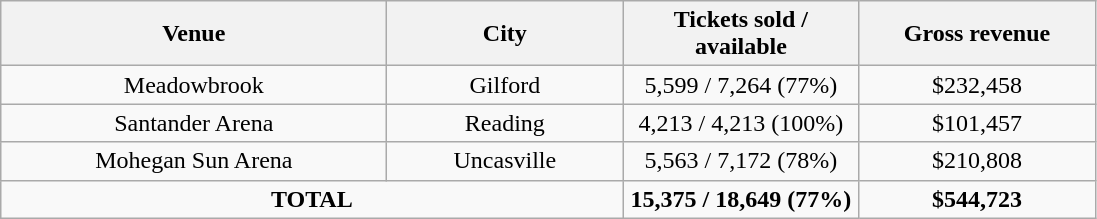<table class="wikitable" style="text-align:center;">
<tr>
<th width="250">Venue</th>
<th width="150">City</th>
<th width="150">Tickets sold / available</th>
<th width="150">Gross revenue</th>
</tr>
<tr>
<td>Meadowbrook</td>
<td>Gilford</td>
<td>5,599 / 7,264 (77%)</td>
<td>$232,458</td>
</tr>
<tr>
<td>Santander Arena</td>
<td>Reading</td>
<td>4,213 / 4,213 (100%)</td>
<td>$101,457</td>
</tr>
<tr>
<td>Mohegan Sun Arena</td>
<td>Uncasville</td>
<td>5,563 / 7,172 (78%)</td>
<td>$210,808</td>
</tr>
<tr>
<td colspan="2"><strong>TOTAL</strong></td>
<td><strong>15,375 / 18,649 (77%)</strong></td>
<td><strong>$544,723</strong></td>
</tr>
</table>
